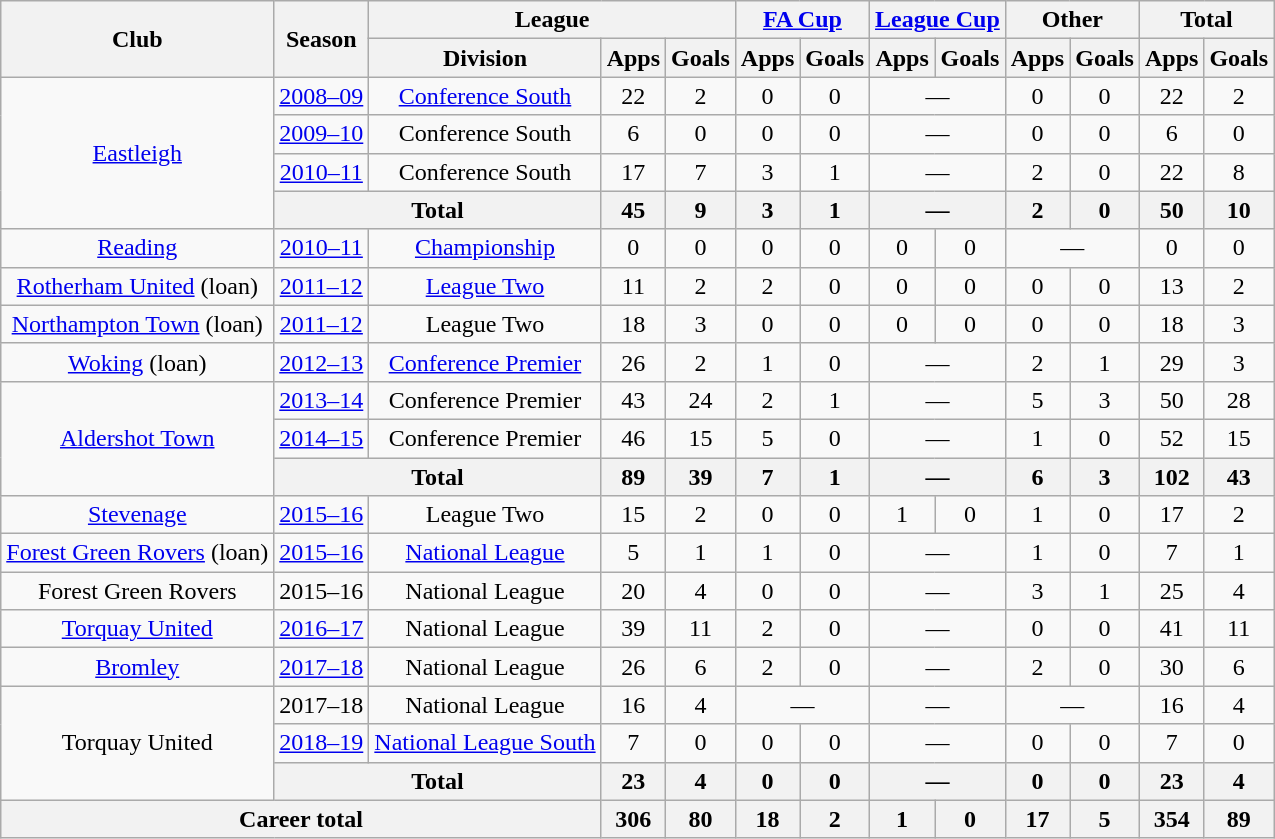<table class="wikitable" style="text-align:center">
<tr>
<th rowspan="2">Club</th>
<th rowspan="2">Season</th>
<th colspan="3">League</th>
<th colspan="2"><a href='#'>FA Cup</a></th>
<th colspan="2"><a href='#'>League Cup</a></th>
<th colspan="2">Other</th>
<th colspan="2">Total</th>
</tr>
<tr>
<th>Division</th>
<th>Apps</th>
<th>Goals</th>
<th>Apps</th>
<th>Goals</th>
<th>Apps</th>
<th>Goals</th>
<th>Apps</th>
<th>Goals</th>
<th>Apps</th>
<th>Goals</th>
</tr>
<tr>
<td rowspan="4"><a href='#'>Eastleigh</a></td>
<td><a href='#'>2008–09</a></td>
<td><a href='#'>Conference South</a></td>
<td>22</td>
<td>2</td>
<td>0</td>
<td>0</td>
<td colspan="2">—</td>
<td>0</td>
<td>0</td>
<td>22</td>
<td>2</td>
</tr>
<tr>
<td><a href='#'>2009–10</a></td>
<td>Conference South</td>
<td>6</td>
<td>0</td>
<td>0</td>
<td>0</td>
<td colspan="2">—</td>
<td>0</td>
<td>0</td>
<td>6</td>
<td>0</td>
</tr>
<tr>
<td><a href='#'>2010–11</a></td>
<td>Conference South</td>
<td>17</td>
<td>7</td>
<td>3</td>
<td>1</td>
<td colspan="2">—</td>
<td>2</td>
<td>0</td>
<td>22</td>
<td>8</td>
</tr>
<tr>
<th colspan="2">Total</th>
<th>45</th>
<th>9</th>
<th>3</th>
<th>1</th>
<th colspan="2">—</th>
<th>2</th>
<th>0</th>
<th>50</th>
<th>10</th>
</tr>
<tr>
<td><a href='#'>Reading</a></td>
<td><a href='#'>2010–11</a></td>
<td><a href='#'>Championship</a></td>
<td>0</td>
<td>0</td>
<td>0</td>
<td>0</td>
<td>0</td>
<td>0</td>
<td colspan="2">—</td>
<td>0</td>
<td>0</td>
</tr>
<tr>
<td><a href='#'>Rotherham United</a> (loan)</td>
<td><a href='#'>2011–12</a></td>
<td><a href='#'>League Two</a></td>
<td>11</td>
<td>2</td>
<td>2</td>
<td>0</td>
<td>0</td>
<td>0</td>
<td>0</td>
<td>0</td>
<td>13</td>
<td>2</td>
</tr>
<tr>
<td><a href='#'>Northampton Town</a> (loan)</td>
<td><a href='#'>2011–12</a></td>
<td>League Two</td>
<td>18</td>
<td>3</td>
<td>0</td>
<td>0</td>
<td>0</td>
<td>0</td>
<td>0</td>
<td>0</td>
<td>18</td>
<td>3</td>
</tr>
<tr>
<td><a href='#'>Woking</a> (loan)</td>
<td><a href='#'>2012–13</a></td>
<td><a href='#'>Conference Premier</a></td>
<td>26</td>
<td>2</td>
<td>1</td>
<td>0</td>
<td colspan="2">—</td>
<td>2</td>
<td>1</td>
<td>29</td>
<td>3</td>
</tr>
<tr>
<td rowspan="3"><a href='#'>Aldershot Town</a></td>
<td><a href='#'>2013–14</a></td>
<td>Conference Premier</td>
<td>43</td>
<td>24</td>
<td>2</td>
<td>1</td>
<td colspan="2">—</td>
<td>5</td>
<td>3</td>
<td>50</td>
<td>28</td>
</tr>
<tr>
<td><a href='#'>2014–15</a></td>
<td>Conference Premier</td>
<td>46</td>
<td>15</td>
<td>5</td>
<td>0</td>
<td colspan="2">—</td>
<td>1</td>
<td>0</td>
<td>52</td>
<td>15</td>
</tr>
<tr>
<th colspan="2">Total</th>
<th>89</th>
<th>39</th>
<th>7</th>
<th>1</th>
<th colspan="2">—</th>
<th>6</th>
<th>3</th>
<th>102</th>
<th>43</th>
</tr>
<tr>
<td><a href='#'>Stevenage</a></td>
<td><a href='#'>2015–16</a></td>
<td>League Two</td>
<td>15</td>
<td>2</td>
<td>0</td>
<td>0</td>
<td>1</td>
<td>0</td>
<td>1</td>
<td>0</td>
<td>17</td>
<td>2</td>
</tr>
<tr>
<td><a href='#'>Forest Green Rovers</a> (loan)</td>
<td><a href='#'>2015–16</a></td>
<td><a href='#'>National League</a></td>
<td>5</td>
<td>1</td>
<td>1</td>
<td>0</td>
<td colspan="2">—</td>
<td>1</td>
<td>0</td>
<td>7</td>
<td>1</td>
</tr>
<tr>
<td>Forest Green Rovers</td>
<td>2015–16</td>
<td>National League</td>
<td>20</td>
<td>4</td>
<td>0</td>
<td>0</td>
<td colspan="2">—</td>
<td>3</td>
<td>1</td>
<td>25</td>
<td>4</td>
</tr>
<tr>
<td><a href='#'>Torquay United</a></td>
<td><a href='#'>2016–17</a></td>
<td>National League</td>
<td>39</td>
<td>11</td>
<td>2</td>
<td>0</td>
<td colspan="2">—</td>
<td>0</td>
<td>0</td>
<td>41</td>
<td>11</td>
</tr>
<tr>
<td><a href='#'>Bromley</a></td>
<td><a href='#'>2017–18</a></td>
<td>National League</td>
<td>26</td>
<td>6</td>
<td>2</td>
<td>0</td>
<td colspan="2">—</td>
<td>2</td>
<td>0</td>
<td>30</td>
<td>6</td>
</tr>
<tr>
<td rowspan="3">Torquay United</td>
<td>2017–18</td>
<td>National League</td>
<td>16</td>
<td>4</td>
<td colspan="2">—</td>
<td colspan="2">—</td>
<td colspan="2">—</td>
<td>16</td>
<td>4</td>
</tr>
<tr>
<td><a href='#'>2018–19</a></td>
<td><a href='#'>National League South</a></td>
<td>7</td>
<td>0</td>
<td>0</td>
<td>0</td>
<td colspan="2">—</td>
<td>0</td>
<td>0</td>
<td>7</td>
<td>0</td>
</tr>
<tr>
<th colspan="2">Total</th>
<th>23</th>
<th>4</th>
<th>0</th>
<th>0</th>
<th colspan="2">—</th>
<th>0</th>
<th>0</th>
<th>23</th>
<th>4</th>
</tr>
<tr>
<th colspan="3">Career total</th>
<th>306</th>
<th>80</th>
<th>18</th>
<th>2</th>
<th>1</th>
<th>0</th>
<th>17</th>
<th>5</th>
<th>354</th>
<th>89</th>
</tr>
</table>
